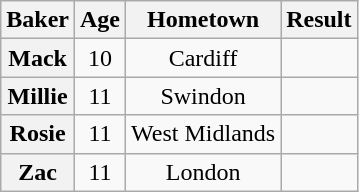<table class="wikitable sortable" style="display:inline-table; text-align:center">
<tr>
<th scope="col">Baker</th>
<th scope="col">Age</th>
<th scope="col">Hometown</th>
<th scope="col">Result</th>
</tr>
<tr>
<th scope="row">Mack</th>
<td>10</td>
<td>Cardiff</td>
<td></td>
</tr>
<tr>
<th scope="row">Millie</th>
<td>11</td>
<td>Swindon</td>
<td></td>
</tr>
<tr>
<th scope="row">Rosie</th>
<td>11</td>
<td>West Midlands</td>
<td></td>
</tr>
<tr>
<th scope="row">Zac</th>
<td>11</td>
<td>London</td>
<td></td>
</tr>
</table>
